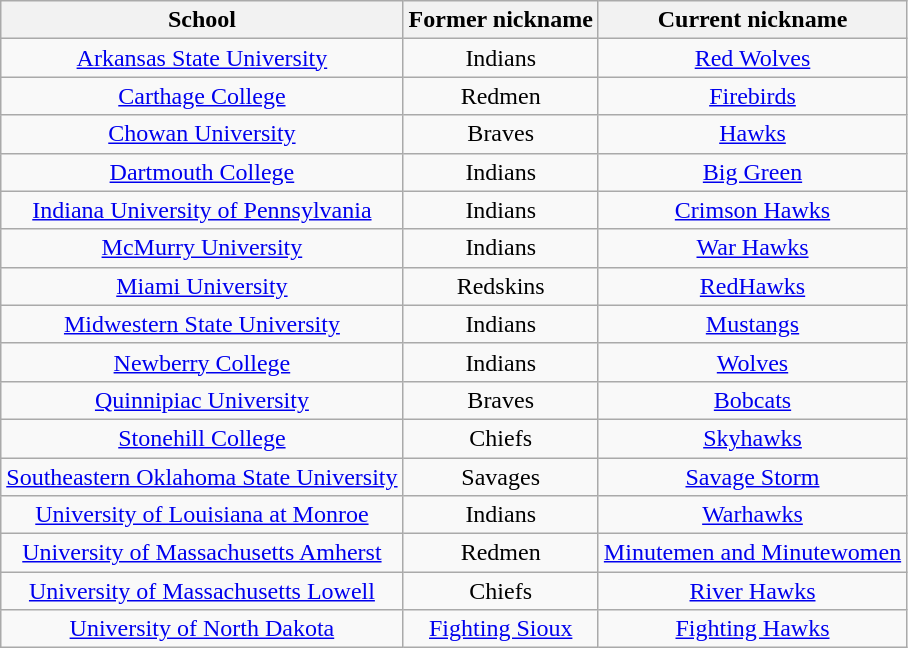<table class="wikitable sortable">
<tr>
<th>School</th>
<th>Former nickname</th>
<th>Current nickname</th>
</tr>
<tr style="text-align:center;">
<td><a href='#'>Arkansas State University</a></td>
<td>Indians</td>
<td><a href='#'>Red Wolves</a></td>
</tr>
<tr style="text-align:center;">
<td><a href='#'>Carthage College</a></td>
<td>Redmen</td>
<td><a href='#'>Firebirds</a></td>
</tr>
<tr style="text-align:center;">
<td><a href='#'>Chowan University</a></td>
<td>Braves</td>
<td><a href='#'>Hawks</a></td>
</tr>
<tr style="text-align:center;">
<td><a href='#'>Dartmouth College</a></td>
<td>Indians</td>
<td><a href='#'>Big Green</a></td>
</tr>
<tr style="text-align:center;">
<td><a href='#'>Indiana University of Pennsylvania</a></td>
<td>Indians</td>
<td><a href='#'>Crimson Hawks</a></td>
</tr>
<tr style="text-align:center;">
<td><a href='#'>McMurry University</a></td>
<td>Indians</td>
<td><a href='#'>War Hawks</a></td>
</tr>
<tr style="text-align:center;">
<td><a href='#'>Miami University</a></td>
<td>Redskins</td>
<td><a href='#'>RedHawks</a></td>
</tr>
<tr style="text-align:center;">
<td><a href='#'>Midwestern State University</a></td>
<td>Indians</td>
<td><a href='#'>Mustangs</a></td>
</tr>
<tr style="text-align:center;">
<td><a href='#'>Newberry College</a></td>
<td>Indians</td>
<td><a href='#'>Wolves</a></td>
</tr>
<tr style="text-align:center;">
<td><a href='#'>Quinnipiac University</a></td>
<td>Braves</td>
<td><a href='#'>Bobcats</a></td>
</tr>
<tr style="text-align:center;">
<td><a href='#'>Stonehill College</a></td>
<td>Chiefs</td>
<td><a href='#'>Skyhawks</a></td>
</tr>
<tr style="text-align:center;">
<td><a href='#'>Southeastern Oklahoma State University</a></td>
<td>Savages</td>
<td><a href='#'>Savage Storm</a></td>
</tr>
<tr style="text-align:center;">
<td><a href='#'>University of Louisiana at Monroe</a></td>
<td>Indians</td>
<td><a href='#'>Warhawks</a></td>
</tr>
<tr style="text-align:center;">
<td><a href='#'>University of Massachusetts Amherst</a></td>
<td>Redmen</td>
<td><a href='#'>Minutemen and Minutewomen</a></td>
</tr>
<tr style="text-align:center;">
<td><a href='#'>University of Massachusetts Lowell</a></td>
<td>Chiefs</td>
<td><a href='#'>River Hawks</a></td>
</tr>
<tr style="text-align:center;">
<td><a href='#'>University of North Dakota</a></td>
<td><a href='#'>Fighting Sioux</a></td>
<td><a href='#'>Fighting Hawks</a></td>
</tr>
</table>
